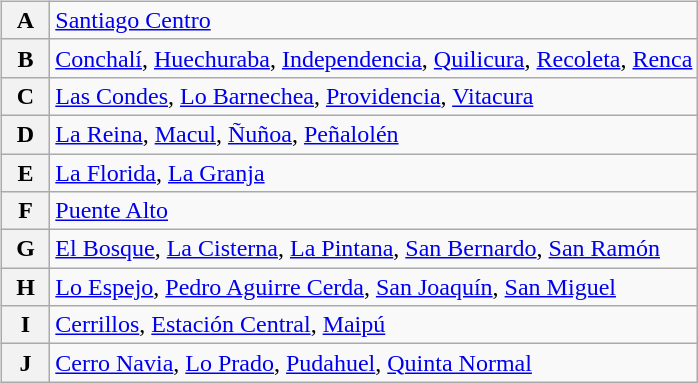<table width=100%>
<tr>
<td><br><table class="wikitable">
<tr>
<th bgcolor="white" width=25px>A</th>
<td><a href='#'>Santiago Centro</a></td>
</tr>
<tr>
<th bgcolor="red">B</th>
<td><a href='#'>Conchalí</a>, <a href='#'>Huechuraba</a>, <a href='#'>Independencia</a>, <a href='#'>Quilicura</a>, <a href='#'>Recoleta</a>, <a href='#'>Renca</a></td>
</tr>
<tr>
<th bgcolor="#FF9933">C</th>
<td><a href='#'>Las Condes</a>, <a href='#'>Lo Barnechea</a>, <a href='#'>Providencia</a>, <a href='#'>Vitacura</a></td>
</tr>
<tr>
<th bgcolor="#FFE600">D</th>
<td><a href='#'>La Reina</a>, <a href='#'>Macul</a>, <a href='#'>Ñuñoa</a>, <a href='#'>Peñalolén</a></td>
</tr>
<tr>
<th bgcolor="#66D9FF">E</th>
<td><a href='#'>La Florida</a>, <a href='#'>La Granja</a></td>
</tr>
<tr>
<th bgcolor="#9966FF">F</th>
<td><a href='#'>Puente Alto</a></td>
</tr>
<tr>
<th bgcolor="#0072E6">G</th>
<td><a href='#'>El Bosque</a>, <a href='#'>La Cisterna</a>, <a href='#'>La Pintana</a>, <a href='#'>San Bernardo</a>, <a href='#'>San Ramón</a></td>
</tr>
<tr>
<th bgcolor="#FF7FE6">H</th>
<td><a href='#'>Lo Espejo</a>, <a href='#'>Pedro Aguirre Cerda</a>, <a href='#'>San Joaquín</a>, <a href='#'>San Miguel</a></td>
</tr>
<tr>
<th bgcolor="#1CBF5F">I</th>
<td><a href='#'>Cerrillos</a>, <a href='#'>Estación Central</a>, <a href='#'>Maipú</a></td>
</tr>
<tr>
<th bgcolor="#d0d0d0">J</th>
<td><a href='#'>Cerro Navia</a>, <a href='#'>Lo Prado</a>, <a href='#'>Pudahuel</a>, <a href='#'>Quinta Normal</a></td>
</tr>
</table>
</td>
<td align=center></td>
</tr>
</table>
